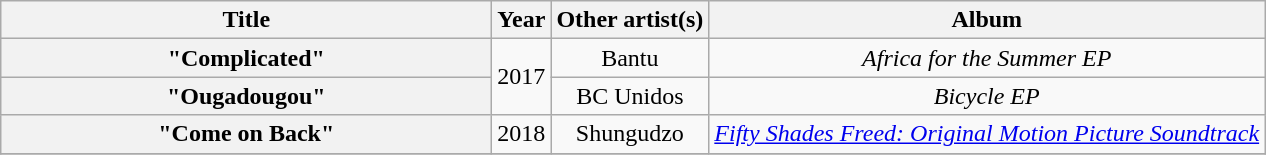<table class="wikitable plainrowheaders" style="text-align:center;">
<tr>
<th scope="col" style="width:20em;">Title</th>
<th scope="col">Year</th>
<th scope="col">Other artist(s)</th>
<th scope="col">Album</th>
</tr>
<tr>
<th scope="row">"Complicated"</th>
<td rowspan="2">2017</td>
<td>Bantu</td>
<td><em>Africa for the Summer EP</em></td>
</tr>
<tr>
<th scope="row">"Ougadougou"</th>
<td>BC Unidos</td>
<td><em>Bicycle EP</em></td>
</tr>
<tr>
<th scope="row">"Come on Back"</th>
<td>2018</td>
<td>Shungudzo</td>
<td><em><a href='#'>Fifty Shades Freed: Original Motion Picture Soundtrack</a></em></td>
</tr>
<tr>
</tr>
</table>
